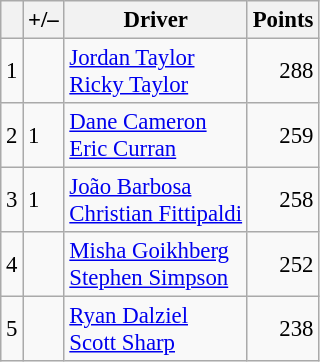<table class="wikitable" style="font-size: 95%;">
<tr>
<th scope="col"></th>
<th scope="col">+/–</th>
<th scope="col">Driver</th>
<th scope="col">Points</th>
</tr>
<tr>
<td align=center>1</td>
<td align="left"></td>
<td> <a href='#'>Jordan Taylor</a><br> <a href='#'>Ricky Taylor</a></td>
<td align=right>288</td>
</tr>
<tr>
<td align=center>2</td>
<td align="left"> 1</td>
<td> <a href='#'>Dane Cameron</a><br> <a href='#'>Eric Curran</a></td>
<td align=right>259</td>
</tr>
<tr>
<td align=center>3</td>
<td align="left"> 1</td>
<td> <a href='#'>João Barbosa</a><br> <a href='#'>Christian Fittipaldi</a></td>
<td align=right>258</td>
</tr>
<tr>
<td align=center>4</td>
<td align="left"></td>
<td> <a href='#'>Misha Goikhberg</a><br> <a href='#'>Stephen Simpson</a></td>
<td align=right>252</td>
</tr>
<tr>
<td align=center>5</td>
<td align="left"></td>
<td> <a href='#'>Ryan Dalziel</a><br> <a href='#'>Scott Sharp</a></td>
<td align=right>238</td>
</tr>
</table>
